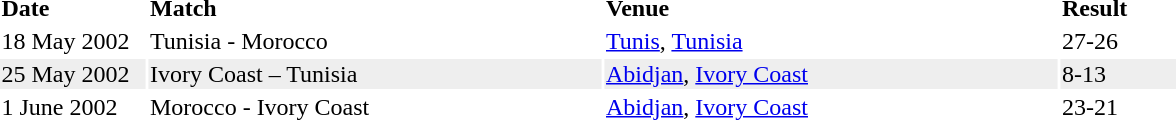<table>
<tr>
<td width="95"><strong>Date</strong></td>
<td width="300"><strong>Match</strong></td>
<td width="300"><strong>Venue</strong></td>
<td width="75"><strong>Result</strong></td>
</tr>
<tr>
<td>18 May 2002</td>
<td>Tunisia - Morocco</td>
<td><a href='#'>Tunis</a>, <a href='#'>Tunisia</a></td>
<td>27-26</td>
</tr>
<tr bgcolor="#eeeeee">
<td>25 May 2002</td>
<td>Ivory Coast – Tunisia</td>
<td><a href='#'>Abidjan</a>, <a href='#'>Ivory Coast</a></td>
<td>8-13</td>
</tr>
<tr>
<td>1 June 2002</td>
<td>Morocco - Ivory Coast</td>
<td><a href='#'>Abidjan</a>, <a href='#'>Ivory Coast</a></td>
<td>23-21</td>
</tr>
</table>
